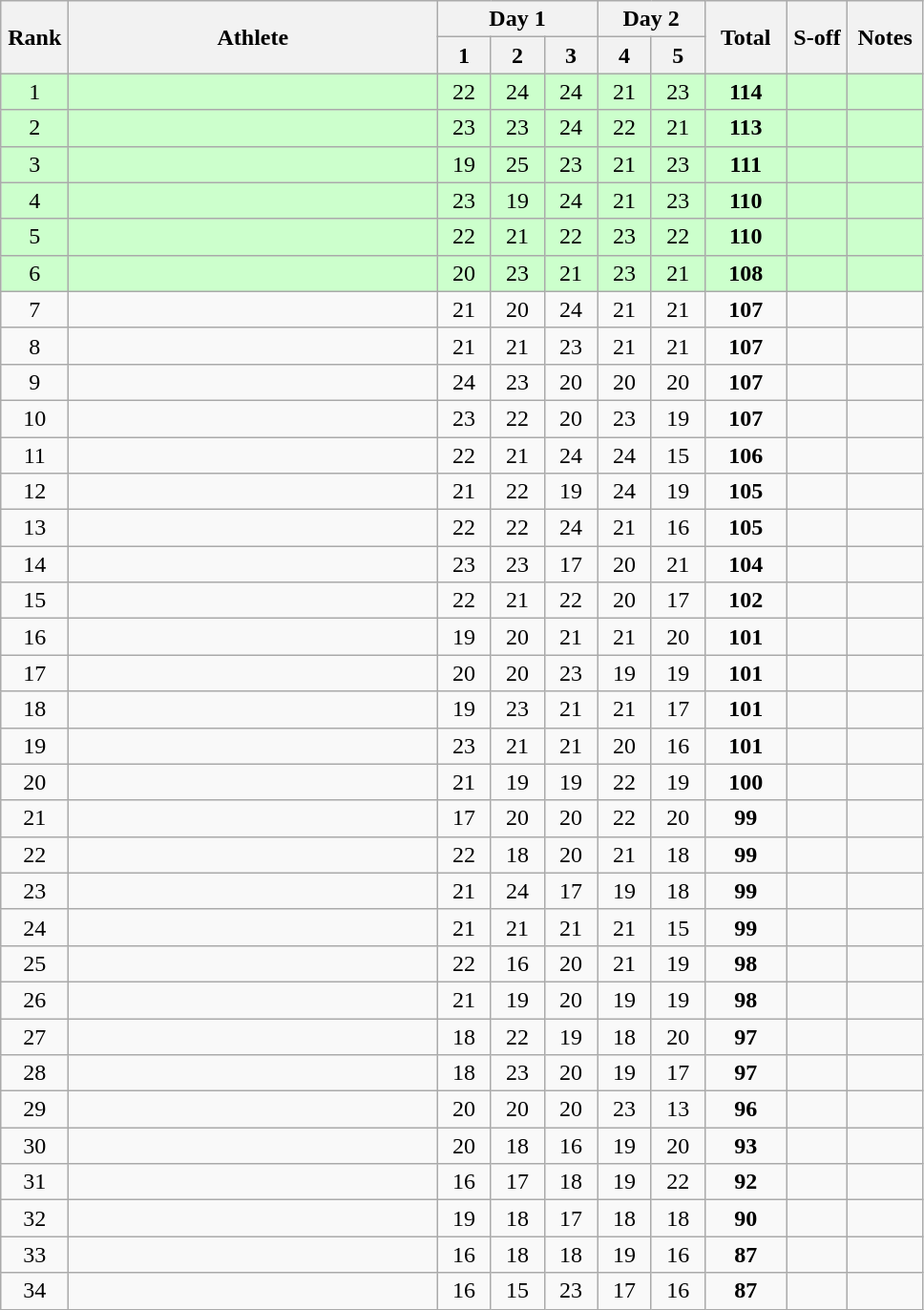<table class="wikitable" style="text-align:center">
<tr>
<th rowspan=2 width=40>Rank</th>
<th rowspan=2 width=250>Athlete</th>
<th colspan=3>Day 1</th>
<th colspan=2>Day 2</th>
<th rowspan=2 width=50>Total</th>
<th rowspan=2 width=35>S-off</th>
<th rowspan=2 width=45>Notes</th>
</tr>
<tr>
<th width=30>1</th>
<th width=30>2</th>
<th width=30>3</th>
<th width=30>4</th>
<th width=30>5</th>
</tr>
<tr bgcolor=ccffcc>
<td>1</td>
<td align=left></td>
<td>22</td>
<td>24</td>
<td>24</td>
<td>21</td>
<td>23</td>
<td><strong>114</strong></td>
<td></td>
<td></td>
</tr>
<tr bgcolor=ccffcc>
<td>2</td>
<td align=left></td>
<td>23</td>
<td>23</td>
<td>24</td>
<td>22</td>
<td>21</td>
<td><strong>113</strong></td>
<td></td>
<td></td>
</tr>
<tr bgcolor=ccffcc>
<td>3</td>
<td align=left></td>
<td>19</td>
<td>25</td>
<td>23</td>
<td>21</td>
<td>23</td>
<td><strong>111</strong></td>
<td></td>
<td></td>
</tr>
<tr bgcolor=ccffcc>
<td>4</td>
<td align=left></td>
<td>23</td>
<td>19</td>
<td>24</td>
<td>21</td>
<td>23</td>
<td><strong>110</strong></td>
<td></td>
<td></td>
</tr>
<tr bgcolor=ccffcc>
<td>5</td>
<td align=left></td>
<td>22</td>
<td>21</td>
<td>22</td>
<td>23</td>
<td>22</td>
<td><strong>110</strong></td>
<td></td>
<td></td>
</tr>
<tr bgcolor=ccffcc>
<td>6</td>
<td align=left></td>
<td>20</td>
<td>23</td>
<td>21</td>
<td>23</td>
<td>21</td>
<td><strong>108</strong></td>
<td></td>
<td></td>
</tr>
<tr>
<td>7</td>
<td align=left></td>
<td>21</td>
<td>20</td>
<td>24</td>
<td>21</td>
<td>21</td>
<td><strong>107</strong></td>
<td></td>
<td></td>
</tr>
<tr>
<td>8</td>
<td align=left></td>
<td>21</td>
<td>21</td>
<td>23</td>
<td>21</td>
<td>21</td>
<td><strong>107</strong></td>
<td></td>
<td></td>
</tr>
<tr>
<td>9</td>
<td align=left></td>
<td>24</td>
<td>23</td>
<td>20</td>
<td>20</td>
<td>20</td>
<td><strong>107</strong></td>
<td></td>
<td></td>
</tr>
<tr>
<td>10</td>
<td align=left></td>
<td>23</td>
<td>22</td>
<td>20</td>
<td>23</td>
<td>19</td>
<td><strong>107</strong></td>
<td></td>
<td></td>
</tr>
<tr>
<td>11</td>
<td align=left></td>
<td>22</td>
<td>21</td>
<td>24</td>
<td>24</td>
<td>15</td>
<td><strong>106</strong></td>
<td></td>
<td></td>
</tr>
<tr>
<td>12</td>
<td align=left></td>
<td>21</td>
<td>22</td>
<td>19</td>
<td>24</td>
<td>19</td>
<td><strong>105</strong></td>
<td></td>
<td></td>
</tr>
<tr>
<td>13</td>
<td align=left></td>
<td>22</td>
<td>22</td>
<td>24</td>
<td>21</td>
<td>16</td>
<td><strong>105</strong></td>
<td></td>
<td></td>
</tr>
<tr>
<td>14</td>
<td align=left></td>
<td>23</td>
<td>23</td>
<td>17</td>
<td>20</td>
<td>21</td>
<td><strong>104</strong></td>
<td></td>
<td></td>
</tr>
<tr>
<td>15</td>
<td align=left></td>
<td>22</td>
<td>21</td>
<td>22</td>
<td>20</td>
<td>17</td>
<td><strong>102</strong></td>
<td></td>
<td></td>
</tr>
<tr>
<td>16</td>
<td align=left></td>
<td>19</td>
<td>20</td>
<td>21</td>
<td>21</td>
<td>20</td>
<td><strong>101</strong></td>
<td></td>
<td></td>
</tr>
<tr>
<td>17</td>
<td align=left></td>
<td>20</td>
<td>20</td>
<td>23</td>
<td>19</td>
<td>19</td>
<td><strong>101</strong></td>
<td></td>
<td></td>
</tr>
<tr>
<td>18</td>
<td align=left></td>
<td>19</td>
<td>23</td>
<td>21</td>
<td>21</td>
<td>17</td>
<td><strong>101</strong></td>
<td></td>
<td></td>
</tr>
<tr>
<td>19</td>
<td align=left></td>
<td>23</td>
<td>21</td>
<td>21</td>
<td>20</td>
<td>16</td>
<td><strong>101</strong></td>
<td></td>
<td></td>
</tr>
<tr>
<td>20</td>
<td align=left></td>
<td>21</td>
<td>19</td>
<td>19</td>
<td>22</td>
<td>19</td>
<td><strong>100</strong></td>
<td></td>
<td></td>
</tr>
<tr>
<td>21</td>
<td align=left></td>
<td>17</td>
<td>20</td>
<td>20</td>
<td>22</td>
<td>20</td>
<td><strong>99</strong></td>
<td></td>
<td></td>
</tr>
<tr>
<td>22</td>
<td align=left></td>
<td>22</td>
<td>18</td>
<td>20</td>
<td>21</td>
<td>18</td>
<td><strong>99</strong></td>
<td></td>
<td></td>
</tr>
<tr>
<td>23</td>
<td align=left></td>
<td>21</td>
<td>24</td>
<td>17</td>
<td>19</td>
<td>18</td>
<td><strong>99</strong></td>
<td></td>
<td></td>
</tr>
<tr>
<td>24</td>
<td align=left></td>
<td>21</td>
<td>21</td>
<td>21</td>
<td>21</td>
<td>15</td>
<td><strong>99</strong></td>
<td></td>
<td></td>
</tr>
<tr>
<td>25</td>
<td align=left></td>
<td>22</td>
<td>16</td>
<td>20</td>
<td>21</td>
<td>19</td>
<td><strong>98</strong></td>
<td></td>
<td></td>
</tr>
<tr>
<td>26</td>
<td align=left></td>
<td>21</td>
<td>19</td>
<td>20</td>
<td>19</td>
<td>19</td>
<td><strong>98</strong></td>
<td></td>
<td></td>
</tr>
<tr>
<td>27</td>
<td align=left></td>
<td>18</td>
<td>22</td>
<td>19</td>
<td>18</td>
<td>20</td>
<td><strong>97</strong></td>
<td></td>
<td></td>
</tr>
<tr>
<td>28</td>
<td align=left></td>
<td>18</td>
<td>23</td>
<td>20</td>
<td>19</td>
<td>17</td>
<td><strong>97</strong></td>
<td></td>
<td></td>
</tr>
<tr>
<td>29</td>
<td align=left></td>
<td>20</td>
<td>20</td>
<td>20</td>
<td>23</td>
<td>13</td>
<td><strong>96</strong></td>
<td></td>
<td></td>
</tr>
<tr>
<td>30</td>
<td align=left></td>
<td>20</td>
<td>18</td>
<td>16</td>
<td>19</td>
<td>20</td>
<td><strong>93</strong></td>
<td></td>
<td></td>
</tr>
<tr>
<td>31</td>
<td align=left></td>
<td>16</td>
<td>17</td>
<td>18</td>
<td>19</td>
<td>22</td>
<td><strong>92</strong></td>
<td></td>
<td></td>
</tr>
<tr>
<td>32</td>
<td align=left></td>
<td>19</td>
<td>18</td>
<td>17</td>
<td>18</td>
<td>18</td>
<td><strong>90</strong></td>
<td></td>
<td></td>
</tr>
<tr>
<td>33</td>
<td align=left></td>
<td>16</td>
<td>18</td>
<td>18</td>
<td>19</td>
<td>16</td>
<td><strong>87</strong></td>
<td></td>
<td></td>
</tr>
<tr>
<td>34</td>
<td align=left></td>
<td>16</td>
<td>15</td>
<td>23</td>
<td>17</td>
<td>16</td>
<td><strong>87</strong></td>
<td></td>
<td></td>
</tr>
</table>
